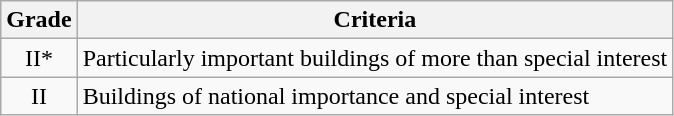<table class="wikitable">
<tr>
<th>Grade</th>
<th>Criteria</th>
</tr>
<tr>
<td align="center" >II*</td>
<td>Particularly important buildings of more than special interest</td>
</tr>
<tr>
<td align="center" >II</td>
<td>Buildings of national importance and special interest</td>
</tr>
</table>
